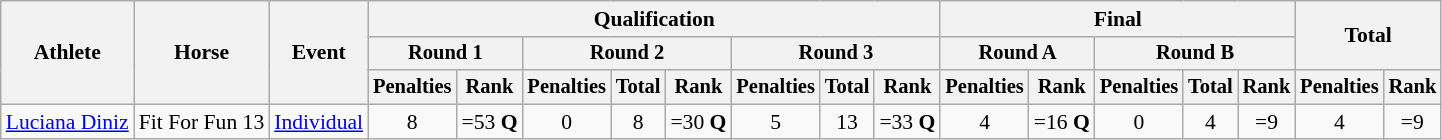<table class="wikitable" style="font-size:90%">
<tr>
<th rowspan="3">Athlete</th>
<th rowspan="3">Horse</th>
<th rowspan="3">Event</th>
<th colspan="8">Qualification</th>
<th colspan="5">Final</th>
<th rowspan=2 colspan="2">Total</th>
</tr>
<tr style="font-size:95%">
<th colspan="2">Round 1</th>
<th colspan="3">Round 2</th>
<th colspan="3">Round 3</th>
<th colspan="2">Round A</th>
<th colspan="3">Round B</th>
</tr>
<tr style="font-size:95%">
<th>Penalties</th>
<th>Rank</th>
<th>Penalties</th>
<th>Total</th>
<th>Rank</th>
<th>Penalties</th>
<th>Total</th>
<th>Rank</th>
<th>Penalties</th>
<th>Rank</th>
<th>Penalties</th>
<th>Total</th>
<th>Rank</th>
<th>Penalties</th>
<th>Rank</th>
</tr>
<tr align=center>
<td align=left><a href='#'>Luciana Diniz</a></td>
<td align=left>Fit For Fun 13</td>
<td align=left><a href='#'>Individual</a></td>
<td>8</td>
<td>=53 <strong>Q</strong></td>
<td>0</td>
<td>8</td>
<td>=30 <strong>Q</strong></td>
<td>5</td>
<td>13</td>
<td>=33 <strong>Q</strong></td>
<td>4</td>
<td>=16 <strong>Q</strong></td>
<td>0</td>
<td>4</td>
<td>=9</td>
<td>4</td>
<td>=9</td>
</tr>
</table>
